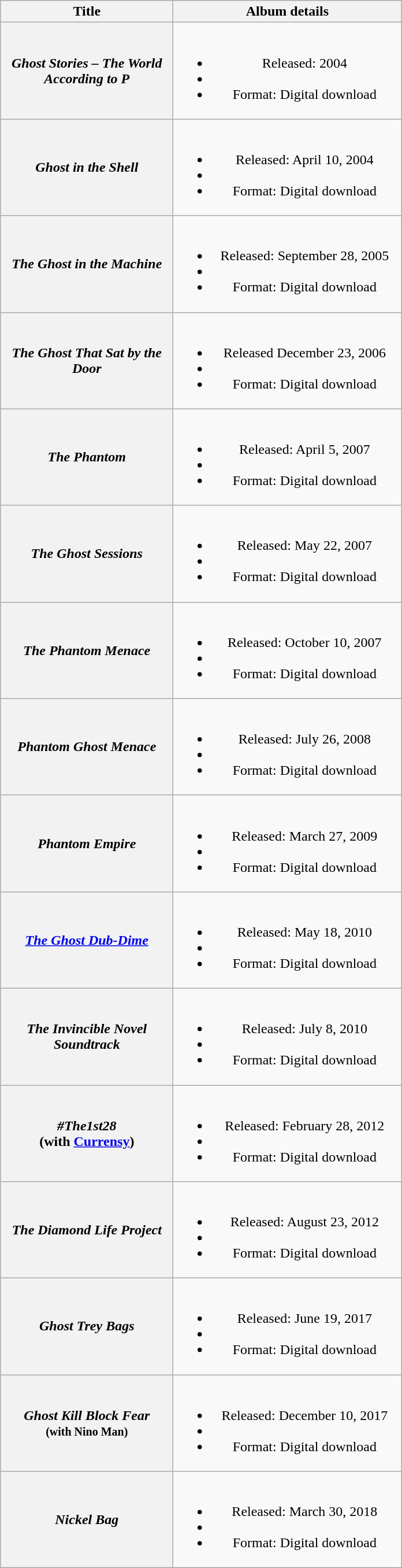<table class="wikitable plainrowheaders" style="text-align:center;">
<tr>
<th scope="col" style="width:12em;">Title</th>
<th scope="col" style="width:16em;">Album details</th>
</tr>
<tr>
<th scope="row"><em>Ghost Stories – The World According to P</em></th>
<td><br><ul><li>Released: 2004</li><li></li><li>Format: Digital download</li></ul></td>
</tr>
<tr>
<th scope="row"><em>Ghost in the Shell</em></th>
<td><br><ul><li>Released: April 10, 2004</li><li></li><li>Format: Digital download</li></ul></td>
</tr>
<tr>
<th scope="row"><em>The Ghost in the Machine</em></th>
<td><br><ul><li>Released: September 28, 2005</li><li></li><li>Format: Digital download</li></ul></td>
</tr>
<tr>
<th scope="row"><em>The Ghost That Sat by the Door</em></th>
<td><br><ul><li>Released December 23, 2006</li><li></li><li>Format: Digital download</li></ul></td>
</tr>
<tr>
<th scope="row"><em>The Phantom</em></th>
<td><br><ul><li>Released: April 5, 2007</li><li></li><li>Format: Digital download</li></ul></td>
</tr>
<tr>
<th scope="row"><em>The Ghost Sessions</em></th>
<td><br><ul><li>Released: May 22, 2007</li><li></li><li>Format: Digital download</li></ul></td>
</tr>
<tr>
<th scope="row"><em>The Phantom Menace</em></th>
<td><br><ul><li>Released: October 10, 2007</li><li></li><li>Format: Digital download</li></ul></td>
</tr>
<tr>
<th scope="row"><em>Phantom Ghost Menace</em></th>
<td><br><ul><li>Released: July 26, 2008</li><li></li><li>Format: Digital download</li></ul></td>
</tr>
<tr>
<th scope="row"><em>Phantom Empire</em></th>
<td><br><ul><li>Released: March 27, 2009</li><li></li><li>Format: Digital download</li></ul></td>
</tr>
<tr>
<th scope="row"><em><a href='#'>The Ghost Dub-Dime</a></em></th>
<td><br><ul><li>Released: May 18, 2010</li><li></li><li>Format: Digital download</li></ul></td>
</tr>
<tr>
<th scope="row"><em>The Invincible Novel Soundtrack</em></th>
<td><br><ul><li>Released: July 8, 2010</li><li></li><li>Format: Digital download</li></ul></td>
</tr>
<tr>
<th scope="row"><em>#The1st28</em><br><span>(with <a href='#'>Currensy</a>)</span></th>
<td><br><ul><li>Released: February 28, 2012</li><li></li><li>Format: Digital download</li></ul></td>
</tr>
<tr>
<th scope="row"><em>The Diamond Life Project</em></th>
<td><br><ul><li>Released: August 23, 2012</li><li></li><li>Format: Digital download</li></ul></td>
</tr>
<tr>
<th scope="row"><em>Ghost Trey Bags</em></th>
<td><br><ul><li>Released: June 19, 2017</li><li></li><li>Format: Digital download</li></ul></td>
</tr>
<tr>
<th scope="row"><em>Ghost Kill Block Fear</em><br><small>(with Nino Man)</small></th>
<td><br><ul><li>Released: December 10, 2017</li><li></li><li>Format: Digital download</li></ul></td>
</tr>
<tr>
<th scope="row"><em>Nickel Bag</em></th>
<td><br><ul><li>Released: March 30, 2018</li><li></li><li>Format: Digital download</li></ul></td>
</tr>
</table>
